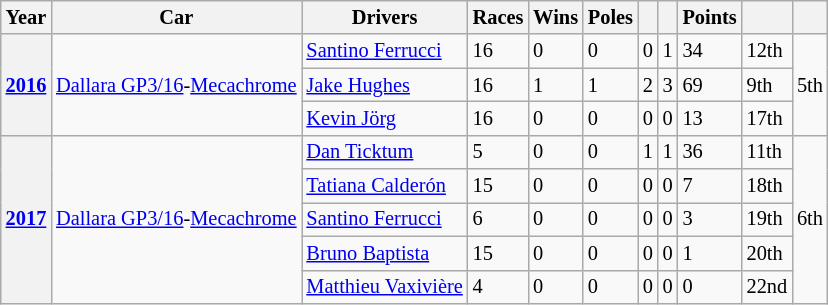<table class="wikitable" style="font-size:85%">
<tr>
<th>Year</th>
<th>Car</th>
<th>Drivers</th>
<th>Races</th>
<th>Wins</th>
<th>Poles</th>
<th></th>
<th></th>
<th>Points</th>
<th></th>
<th></th>
</tr>
<tr>
<th rowspan=3><a href='#'>2016</a></th>
<td rowspan=3><a href='#'>Dallara GP3/16</a>-<a href='#'>Mecachrome</a></td>
<td> <a href='#'>Santino Ferrucci</a></td>
<td>16</td>
<td>0</td>
<td>0</td>
<td>0</td>
<td>1</td>
<td>34</td>
<td>12th</td>
<td rowspan=3>5th</td>
</tr>
<tr>
<td> <a href='#'>Jake Hughes</a></td>
<td>16</td>
<td>1</td>
<td>1</td>
<td>2</td>
<td>3</td>
<td>69</td>
<td>9th</td>
</tr>
<tr>
<td> <a href='#'>Kevin Jörg</a></td>
<td>16</td>
<td>0</td>
<td>0</td>
<td>0</td>
<td>0</td>
<td>13</td>
<td>17th</td>
</tr>
<tr>
<th rowspan=5><a href='#'>2017</a></th>
<td rowspan=5><a href='#'>Dallara GP3/16</a>-<a href='#'>Mecachrome</a></td>
<td> <a href='#'>Dan Ticktum</a></td>
<td>5</td>
<td>0</td>
<td>0</td>
<td>1</td>
<td>1</td>
<td>36</td>
<td>11th</td>
<td rowspan=5>6th</td>
</tr>
<tr>
<td> <a href='#'>Tatiana Calderón</a></td>
<td>15</td>
<td>0</td>
<td>0</td>
<td>0</td>
<td>0</td>
<td>7</td>
<td>18th</td>
</tr>
<tr>
<td> <a href='#'>Santino Ferrucci</a></td>
<td>6</td>
<td>0</td>
<td>0</td>
<td>0</td>
<td>0</td>
<td>3</td>
<td>19th</td>
</tr>
<tr>
<td> <a href='#'>Bruno Baptista</a></td>
<td>15</td>
<td>0</td>
<td>0</td>
<td>0</td>
<td>0</td>
<td>1</td>
<td>20th</td>
</tr>
<tr>
<td> <a href='#'>Matthieu Vaxivière</a></td>
<td>4</td>
<td>0</td>
<td>0</td>
<td>0</td>
<td>0</td>
<td>0</td>
<td>22nd</td>
</tr>
</table>
